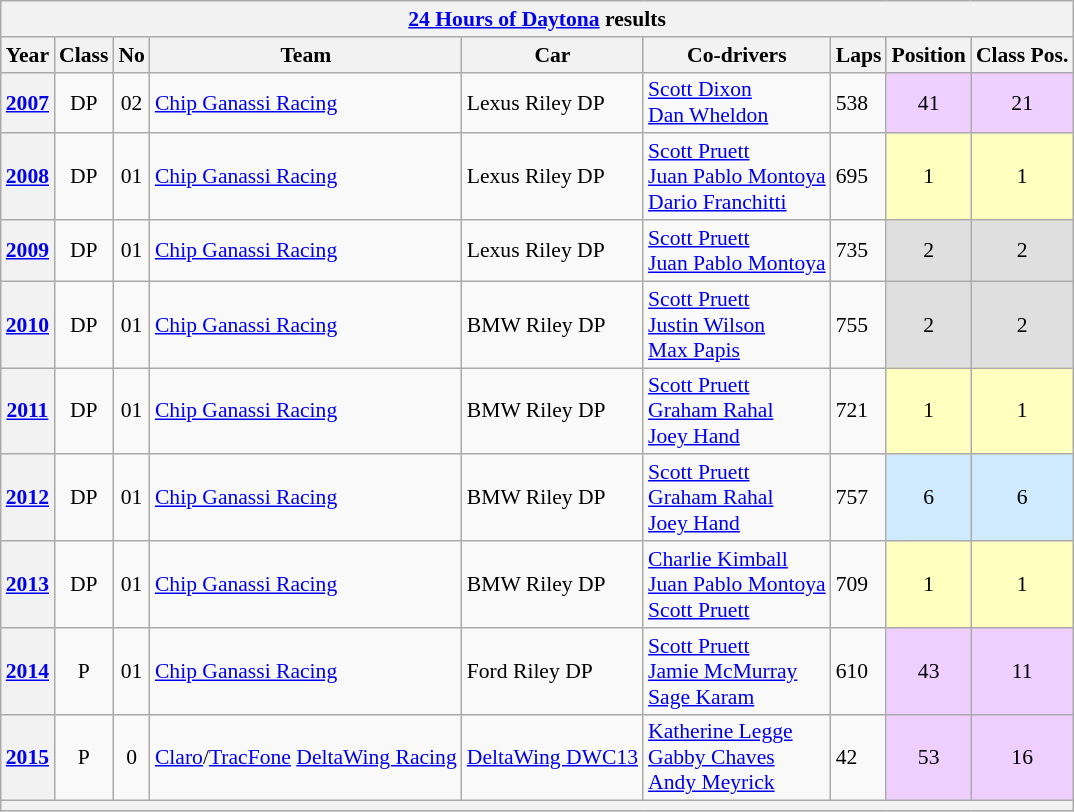<table class="wikitable collapsible collapsed" style="font-size:90%">
<tr>
<th colspan=45><a href='#'>24 Hours of Daytona</a> results</th>
</tr>
<tr style="background:#abbbdd;">
<th>Year</th>
<th>Class</th>
<th>No</th>
<th>Team</th>
<th>Car</th>
<th>Co-drivers</th>
<th>Laps</th>
<th>Position</th>
<th>Class Pos.</th>
</tr>
<tr>
<th><a href='#'>2007</a></th>
<td align=center>DP</td>
<td align=center>02</td>
<td> <a href='#'>Chip Ganassi Racing</a></td>
<td>Lexus Riley DP</td>
<td> <a href='#'>Scott Dixon</a><br> <a href='#'>Dan Wheldon</a></td>
<td>538</td>
<td style="background:#EFCFFF;" align=center>41 </td>
<td style="background:#EFCFFF;" align=center>21 </td>
</tr>
<tr>
<th><a href='#'>2008</a></th>
<td align=center>DP</td>
<td align=center>01</td>
<td> <a href='#'>Chip Ganassi Racing</a></td>
<td>Lexus Riley DP</td>
<td> <a href='#'>Scott Pruett</a><br> <a href='#'>Juan Pablo Montoya</a><br> <a href='#'>Dario Franchitti</a></td>
<td>695</td>
<td style="background:#FFFFBF;" align=center>1</td>
<td style="background:#FFFFBF;" align=center>1</td>
</tr>
<tr>
<th><a href='#'>2009</a></th>
<td align=center>DP</td>
<td align=center>01</td>
<td> <a href='#'>Chip Ganassi Racing</a></td>
<td>Lexus Riley DP</td>
<td> <a href='#'>Scott Pruett</a><br> <a href='#'>Juan Pablo Montoya</a></td>
<td>735</td>
<td style="background:#DFDFDF;" align=center>2</td>
<td style="background:#DFDFDF;" align=center>2</td>
</tr>
<tr>
<th><a href='#'>2010</a></th>
<td align=center>DP</td>
<td align=center>01</td>
<td> <a href='#'>Chip Ganassi Racing</a></td>
<td>BMW Riley DP</td>
<td> <a href='#'>Scott Pruett</a><br> <a href='#'>Justin Wilson</a><br> <a href='#'>Max Papis</a></td>
<td>755</td>
<td style="background:#DFDFDF;" align=center>2</td>
<td style="background:#DFDFDF;" align=center>2</td>
</tr>
<tr>
<th><a href='#'>2011</a></th>
<td align=center>DP</td>
<td align=center>01</td>
<td> <a href='#'>Chip Ganassi Racing</a></td>
<td>BMW Riley DP</td>
<td> <a href='#'>Scott Pruett</a><br> <a href='#'>Graham Rahal</a><br> <a href='#'>Joey Hand</a></td>
<td>721</td>
<td style="background:#FFFFBF;" align=center>1</td>
<td style="background:#FFFFBF;" align=center>1</td>
</tr>
<tr>
<th><a href='#'>2012</a></th>
<td align=center>DP</td>
<td align=center>01</td>
<td> <a href='#'>Chip Ganassi Racing</a></td>
<td>BMW Riley DP</td>
<td> <a href='#'>Scott Pruett</a><br> <a href='#'>Graham Rahal</a><br> <a href='#'>Joey Hand</a></td>
<td>757</td>
<td style="background:#CFEAFF;" align=center>6</td>
<td style="background:#CFEAFF;" align=center>6</td>
</tr>
<tr>
<th><a href='#'>2013</a></th>
<td align=center>DP</td>
<td align=center>01</td>
<td> <a href='#'>Chip Ganassi Racing</a></td>
<td>BMW Riley DP</td>
<td> <a href='#'>Charlie Kimball</a><br> <a href='#'>Juan Pablo Montoya</a><br> <a href='#'>Scott Pruett</a></td>
<td>709</td>
<td style="background:#FFFFBF;" align=center>1</td>
<td style="background:#FFFFBF;" align=center>1</td>
</tr>
<tr>
<th><a href='#'>2014</a></th>
<td align=center>P</td>
<td align=center>01</td>
<td> <a href='#'>Chip Ganassi Racing</a></td>
<td>Ford Riley DP</td>
<td> <a href='#'>Scott Pruett</a><br> <a href='#'>Jamie McMurray</a><br> <a href='#'>Sage Karam</a></td>
<td>610</td>
<td style="background:#EFCFFF;" align=center>43 </td>
<td style="background:#EFCFFF;" align=center>11 </td>
</tr>
<tr>
<th><a href='#'>2015</a></th>
<td align=center>P</td>
<td align=center>0</td>
<td> <a href='#'>Claro</a>/<a href='#'>TracFone</a> <a href='#'>DeltaWing Racing</a></td>
<td><a href='#'>DeltaWing DWC13</a></td>
<td> <a href='#'>Katherine Legge</a><br> <a href='#'>Gabby Chaves</a><br> <a href='#'>Andy Meyrick</a></td>
<td>42</td>
<td style="background:#EFCFFF;" align=center>53 </td>
<td style="background:#EFCFFF;" align=center>16 </td>
</tr>
<tr>
<th colspan="9"></th>
</tr>
</table>
